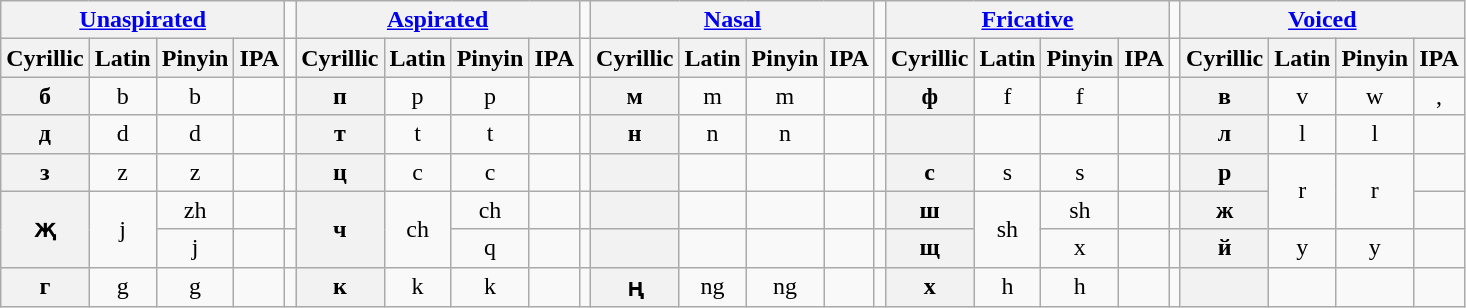<table class="wikitable" style="font-size:1em;text-align:center;">
<tr>
<th colspan="4" align="center"><a href='#'>Unaspirated</a></th>
<td></td>
<th colspan="4" align="center"><a href='#'>Aspirated</a></th>
<td></td>
<th colspan="4" align="center"><a href='#'>Nasal</a></th>
<td></td>
<th colspan="4" align="center"><a href='#'>Fricative</a></th>
<td></td>
<th colspan="4" align="center"><a href='#'>Voiced</a></th>
</tr>
<tr>
<th>Cyrillic</th>
<th>Latin</th>
<th>Pinyin</th>
<th>IPA</th>
<td></td>
<th>Cyrillic</th>
<th>Latin</th>
<th>Pinyin</th>
<th>IPA</th>
<td></td>
<th>Cyrillic</th>
<th>Latin</th>
<th>Pinyin</th>
<th>IPA</th>
<td></td>
<th>Cyrillic</th>
<th>Latin</th>
<th>Pinyin</th>
<th>IPA</th>
<td></td>
<th>Cyrillic</th>
<th>Latin</th>
<th>Pinyin</th>
<th>IPA</th>
</tr>
<tr>
<th>б</th>
<td>b</td>
<td>b</td>
<td></td>
<td></td>
<th>п</th>
<td>p</td>
<td>p</td>
<td></td>
<td></td>
<th>м</th>
<td>m</td>
<td>m</td>
<td></td>
<td></td>
<th>ф</th>
<td>f</td>
<td>f</td>
<td></td>
<td></td>
<th>в</th>
<td>v</td>
<td>w</td>
<td>, </td>
</tr>
<tr>
<th>д</th>
<td>d</td>
<td>d</td>
<td></td>
<td></td>
<th>т</th>
<td>t</td>
<td>t</td>
<td></td>
<td></td>
<th>н</th>
<td>n</td>
<td>n</td>
<td></td>
<td></td>
<th></th>
<td></td>
<td></td>
<td></td>
<td></td>
<th>л</th>
<td>l</td>
<td>l</td>
<td></td>
</tr>
<tr>
<th>з</th>
<td>z</td>
<td>z</td>
<td></td>
<td></td>
<th>ц</th>
<td>c</td>
<td>c</td>
<td></td>
<td></td>
<th></th>
<td></td>
<td></td>
<td></td>
<td></td>
<th>с</th>
<td>s</td>
<td>s</td>
<td></td>
<td></td>
<th>р</th>
<td rowspan="2">r</td>
<td rowspan="2">r</td>
<td></td>
</tr>
<tr>
<th rowspan="2">җ</th>
<td rowspan="2">j</td>
<td>zh</td>
<td></td>
<td></td>
<th rowspan="2">ч</th>
<td rowspan="2">ch</td>
<td>ch</td>
<td></td>
<td></td>
<th></th>
<td></td>
<td></td>
<td></td>
<td></td>
<th>ш</th>
<td rowspan="2">sh</td>
<td>sh</td>
<td></td>
<td></td>
<th>ж</th>
<td></td>
</tr>
<tr>
<td>j</td>
<td></td>
<td></td>
<td>q</td>
<td></td>
<td></td>
<th></th>
<td></td>
<td></td>
<td></td>
<td></td>
<th>щ</th>
<td>x</td>
<td></td>
<td></td>
<th>й</th>
<td>y</td>
<td>y</td>
<td></td>
</tr>
<tr>
<th>г</th>
<td>g</td>
<td>g</td>
<td></td>
<td></td>
<th>к</th>
<td>k</td>
<td>k</td>
<td></td>
<td></td>
<th>ң</th>
<td>ng</td>
<td>ng</td>
<td></td>
<td></td>
<th>х</th>
<td>h</td>
<td>h</td>
<td></td>
<td></td>
<th></th>
<td></td>
<td></td>
<td></td>
</tr>
</table>
